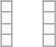<table>
<tr valign=top>
<td><br><table class="wikitable">
<tr>
</tr>
<tr>
<td align=center></td>
</tr>
<tr>
<td align=center></td>
</tr>
<tr>
<td align=center></td>
</tr>
<tr>
<td align=center></td>
</tr>
</table>
</td>
<td><br><table class="wikitable">
<tr>
</tr>
<tr>
<td align=center></td>
</tr>
<tr>
<td align=center></td>
</tr>
<tr>
<td align=center></td>
</tr>
<tr>
<td align=center></td>
</tr>
</table>
</td>
</tr>
</table>
